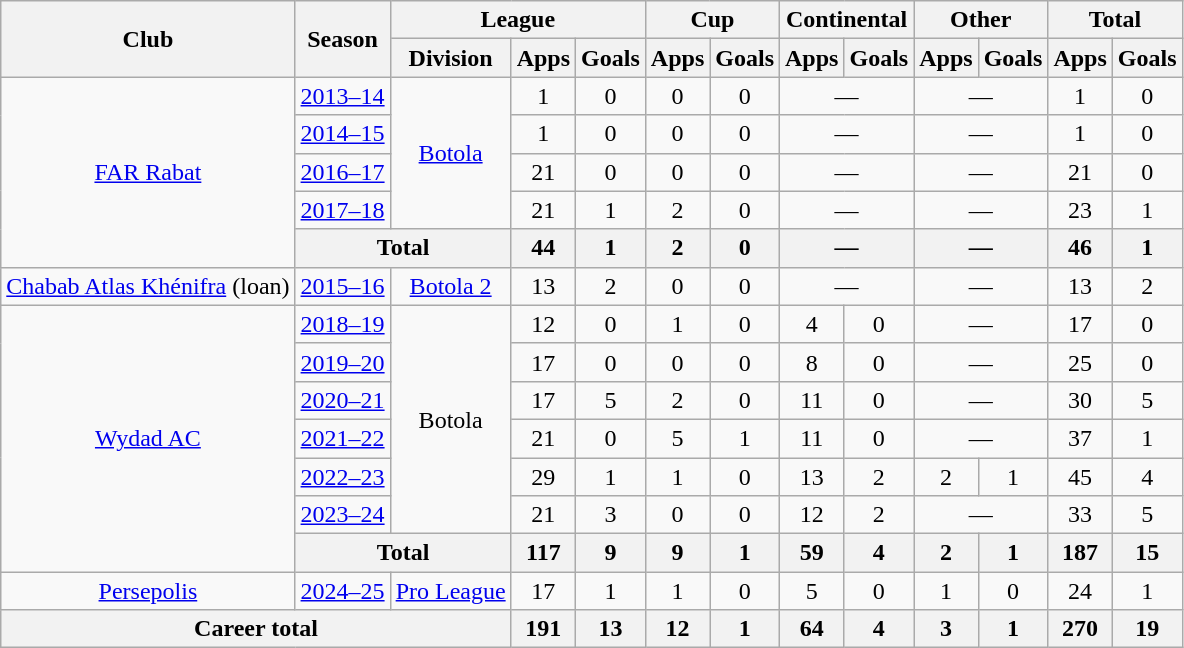<table class="wikitable" style="text-align:center">
<tr>
<th rowspan="2">Club</th>
<th rowspan="2">Season</th>
<th colspan="3">League</th>
<th colspan="2">Cup</th>
<th colspan="2">Continental</th>
<th colspan="2">Other</th>
<th colspan="2">Total</th>
</tr>
<tr>
<th>Division</th>
<th>Apps</th>
<th>Goals</th>
<th>Apps</th>
<th>Goals</th>
<th>Apps</th>
<th>Goals</th>
<th>Apps</th>
<th>Goals</th>
<th>Apps</th>
<th>Goals</th>
</tr>
<tr>
<td rowspan="5"><a href='#'>FAR Rabat</a></td>
<td><a href='#'>2013–14</a></td>
<td rowspan="4"><a href='#'>Botola</a></td>
<td>1</td>
<td>0</td>
<td>0</td>
<td>0</td>
<td colspan="2">—</td>
<td colspan="2">—</td>
<td>1</td>
<td>0</td>
</tr>
<tr>
<td><a href='#'>2014–15</a></td>
<td>1</td>
<td>0</td>
<td>0</td>
<td>0</td>
<td colspan="2">—</td>
<td colspan="2">—</td>
<td>1</td>
<td>0</td>
</tr>
<tr>
<td><a href='#'>2016–17</a></td>
<td>21</td>
<td>0</td>
<td>0</td>
<td>0</td>
<td colspan="2">—</td>
<td colspan="2">—</td>
<td>21</td>
<td>0</td>
</tr>
<tr>
<td><a href='#'>2017–18</a></td>
<td>21</td>
<td>1</td>
<td>2</td>
<td>0</td>
<td colspan="2">—</td>
<td colspan="2">—</td>
<td>23</td>
<td>1</td>
</tr>
<tr>
<th colspan="2">Total</th>
<th>44</th>
<th>1</th>
<th>2</th>
<th>0</th>
<th colspan="2">—</th>
<th colspan="2">—</th>
<th>46</th>
<th>1</th>
</tr>
<tr>
<td><a href='#'>Chabab Atlas Khénifra</a> (loan)</td>
<td><a href='#'>2015–16</a></td>
<td><a href='#'>Botola 2</a></td>
<td>13</td>
<td>2</td>
<td>0</td>
<td>0</td>
<td colspan="2">—</td>
<td colspan="2">—</td>
<td>13</td>
<td>2</td>
</tr>
<tr>
<td rowspan="7"><a href='#'>Wydad AC</a></td>
<td><a href='#'>2018–19</a></td>
<td rowspan="6">Botola</td>
<td>12</td>
<td>0</td>
<td>1</td>
<td>0</td>
<td>4</td>
<td>0</td>
<td colspan="2">—</td>
<td>17</td>
<td>0</td>
</tr>
<tr>
<td><a href='#'>2019–20</a></td>
<td>17</td>
<td>0</td>
<td>0</td>
<td>0</td>
<td>8</td>
<td>0</td>
<td colspan="2">—</td>
<td>25</td>
<td>0</td>
</tr>
<tr>
<td><a href='#'>2020–21</a></td>
<td>17</td>
<td>5</td>
<td>2</td>
<td>0</td>
<td>11</td>
<td>0</td>
<td colspan="2">—</td>
<td>30</td>
<td>5</td>
</tr>
<tr>
<td><a href='#'>2021–22</a></td>
<td>21</td>
<td>0</td>
<td>5</td>
<td>1</td>
<td>11</td>
<td>0</td>
<td colspan="2">—</td>
<td>37</td>
<td>1</td>
</tr>
<tr>
<td><a href='#'>2022–23</a></td>
<td>29</td>
<td>1</td>
<td>1</td>
<td>0</td>
<td>13</td>
<td>2</td>
<td>2</td>
<td>1</td>
<td>45</td>
<td>4</td>
</tr>
<tr>
<td><a href='#'>2023–24</a></td>
<td>21</td>
<td>3</td>
<td>0</td>
<td>0</td>
<td>12</td>
<td>2</td>
<td colspan="2">—</td>
<td>33</td>
<td>5</td>
</tr>
<tr>
<th colspan="2">Total</th>
<th>117</th>
<th>9</th>
<th>9</th>
<th>1</th>
<th>59</th>
<th>4</th>
<th>2</th>
<th>1</th>
<th>187</th>
<th>15</th>
</tr>
<tr>
<td><a href='#'>Persepolis</a></td>
<td><a href='#'>2024–25</a></td>
<td><a href='#'>Pro League</a></td>
<td>17</td>
<td>1</td>
<td>1</td>
<td>0</td>
<td>5</td>
<td>0</td>
<td>1</td>
<td>0</td>
<td>24</td>
<td>1</td>
</tr>
<tr>
<th colspan="3">Career total</th>
<th>191</th>
<th>13</th>
<th>12</th>
<th>1</th>
<th>64</th>
<th>4</th>
<th>3</th>
<th>1</th>
<th>270</th>
<th>19</th>
</tr>
</table>
